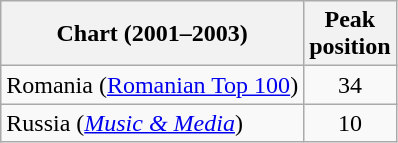<table class="wikitable">
<tr>
<th>Chart (2001–2003)</th>
<th>Peak<br>position</th>
</tr>
<tr>
<td>Romania (<a href='#'>Romanian Top 100</a>)</td>
<td style="text-align:center;">34</td>
</tr>
<tr>
<td>Russia (<em><a href='#'>Music & Media</a></em>)<br></td>
<td style="text-align:center;">10</td>
</tr>
</table>
